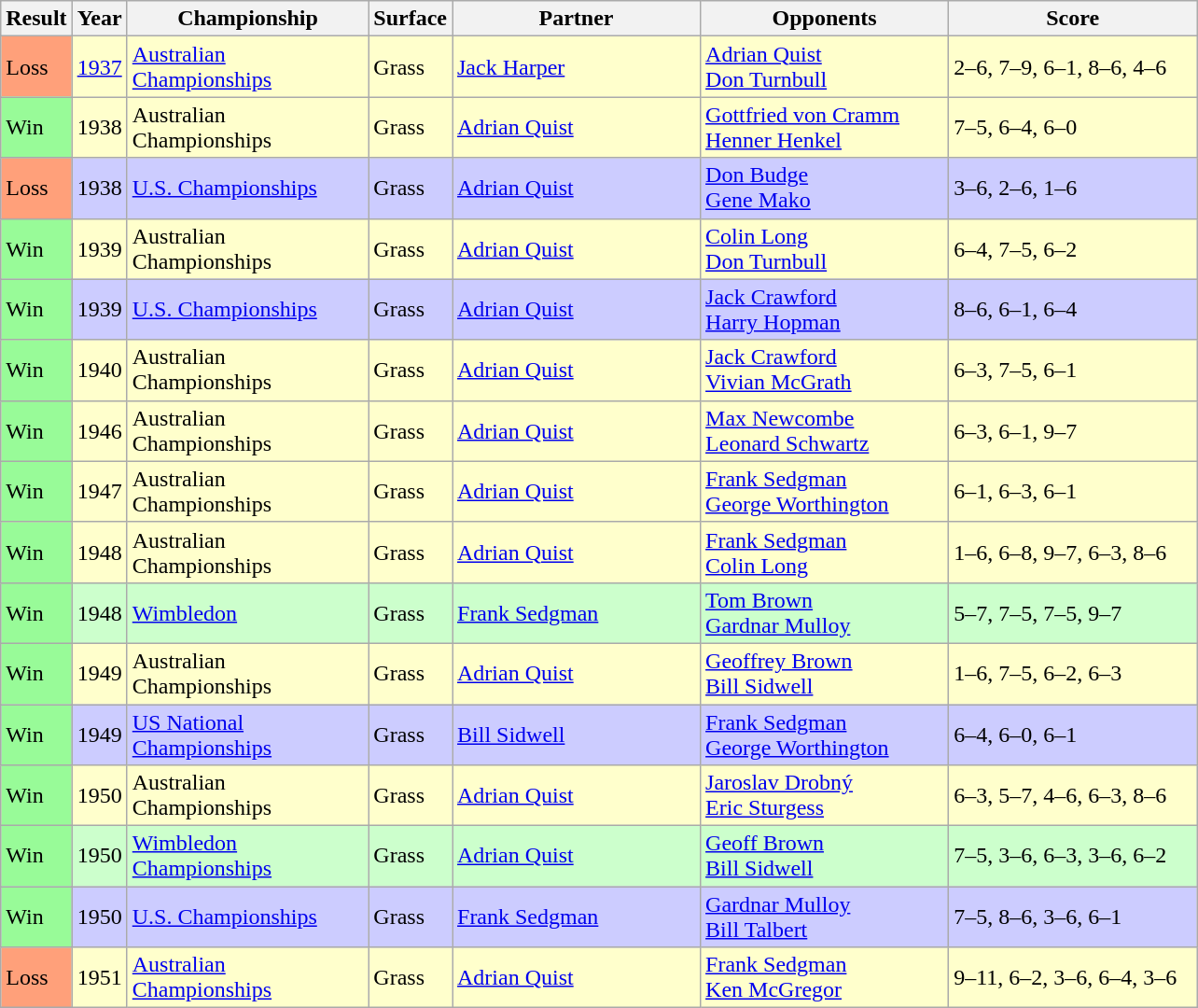<table class="sortable wikitable">
<tr>
<th style="width:40px">Result</th>
<th style="width:30px">Year</th>
<th style="width:165px">Championship</th>
<th style="width:50px">Surface</th>
<th style="width:170px">Partner</th>
<th style="width:170px">Opponents</th>
<th style="width:170px" class="unsortable">Score</th>
</tr>
<tr style="background:#ffffcc;">
<td style="background:#FFA07A">Loss</td>
<td><a href='#'>1937</a></td>
<td><a href='#'>Australian Championships</a></td>
<td>Grass</td>
<td> <a href='#'>Jack Harper</a></td>
<td> <a href='#'>Adrian Quist</a> <br> <a href='#'>Don Turnbull</a></td>
<td>2–6, 7–9, 6–1, 8–6, 4–6</td>
</tr>
<tr style="background:#ffc;">
<td style="background:#98fb98;">Win</td>
<td>1938</td>
<td>Australian Championships</td>
<td>Grass</td>
<td> <a href='#'>Adrian Quist</a></td>
<td> <a href='#'>Gottfried von Cramm</a><br> <a href='#'>Henner Henkel</a></td>
<td>7–5, 6–4, 6–0</td>
</tr>
<tr style="background:#ccf;">
<td style="background:#FFA07A">Loss</td>
<td>1938</td>
<td><a href='#'>U.S. Championships</a></td>
<td>Grass</td>
<td> <a href='#'>Adrian Quist</a></td>
<td> <a href='#'>Don Budge</a> <br>  <a href='#'>Gene Mako</a></td>
<td>3–6, 2–6, 1–6</td>
</tr>
<tr style="background:#ffc;">
<td style="background:#98fb98;">Win</td>
<td>1939</td>
<td>Australian Championships</td>
<td>Grass</td>
<td> <a href='#'>Adrian Quist</a></td>
<td> <a href='#'>Colin Long</a><br> <a href='#'>Don Turnbull</a></td>
<td>6–4, 7–5, 6–2</td>
</tr>
<tr style="background:#ccf;">
<td style="background:#98fb98;">Win</td>
<td>1939</td>
<td><a href='#'>U.S. Championships</a></td>
<td>Grass</td>
<td> <a href='#'>Adrian Quist</a></td>
<td> <a href='#'>Jack Crawford</a> <br>  <a href='#'>Harry Hopman</a></td>
<td>8–6, 6–1, 6–4</td>
</tr>
<tr style="background:#ffc;">
<td style="background:#98fb98;">Win</td>
<td>1940</td>
<td>Australian Championships</td>
<td>Grass</td>
<td> <a href='#'>Adrian Quist</a></td>
<td> <a href='#'>Jack Crawford</a><br> <a href='#'>Vivian McGrath</a></td>
<td>6–3, 7–5, 6–1</td>
</tr>
<tr style="background:#ffc;">
<td style="background:#98fb98;">Win</td>
<td>1946</td>
<td>Australian Championships</td>
<td>Grass</td>
<td> <a href='#'>Adrian Quist</a></td>
<td> <a href='#'>Max Newcombe</a><br> <a href='#'>Leonard Schwartz</a></td>
<td>6–3, 6–1, 9–7</td>
</tr>
<tr style="background:#ffc;">
<td style="background:#98fb98;">Win</td>
<td>1947</td>
<td>Australian Championships</td>
<td>Grass</td>
<td> <a href='#'>Adrian Quist</a></td>
<td> <a href='#'>Frank Sedgman</a><br> <a href='#'>George Worthington</a></td>
<td>6–1, 6–3, 6–1</td>
</tr>
<tr style="background:#ffc;">
<td style="background:#98fb98;">Win</td>
<td>1948</td>
<td>Australian Championships</td>
<td>Grass</td>
<td> <a href='#'>Adrian Quist</a></td>
<td> <a href='#'>Frank Sedgman</a><br> <a href='#'>Colin Long</a></td>
<td>1–6, 6–8, 9–7, 6–3, 8–6</td>
</tr>
<tr style="background:#cfc;">
<td style="background:#98fb98;">Win</td>
<td>1948</td>
<td><a href='#'>Wimbledon</a></td>
<td>Grass</td>
<td> <a href='#'>Frank Sedgman</a></td>
<td> <a href='#'>Tom Brown</a> <br>  <a href='#'>Gardnar Mulloy</a></td>
<td>5–7, 7–5, 7–5, 9–7</td>
</tr>
<tr style="background:#ffc;">
<td style="background:#98fb98;">Win</td>
<td>1949</td>
<td>Australian Championships</td>
<td>Grass</td>
<td> <a href='#'>Adrian Quist</a></td>
<td> <a href='#'>Geoffrey Brown</a><br> <a href='#'>Bill Sidwell</a></td>
<td>1–6, 7–5, 6–2, 6–3</td>
</tr>
<tr style="background:#ccf;">
<td style="background:#98fb98;">Win</td>
<td>1949</td>
<td><a href='#'>US National Championships</a></td>
<td>Grass</td>
<td> <a href='#'>Bill Sidwell</a></td>
<td> <a href='#'>Frank Sedgman</a> <br>  <a href='#'>George Worthington</a></td>
<td>6–4, 6–0, 6–1</td>
</tr>
<tr style="background:#ffc;">
<td style="background:#98fb98;">Win</td>
<td>1950</td>
<td>Australian Championships</td>
<td>Grass</td>
<td> <a href='#'>Adrian Quist</a></td>
<td> <a href='#'>Jaroslav Drobný</a><br> <a href='#'>Eric Sturgess</a></td>
<td>6–3, 5–7, 4–6, 6–3, 8–6</td>
</tr>
<tr style="background:#cfc;">
<td style="background:#98FB98">Win</td>
<td>1950</td>
<td><a href='#'>Wimbledon Championships</a></td>
<td>Grass</td>
<td> <a href='#'>Adrian Quist</a></td>
<td> <a href='#'>Geoff Brown</a> <br>  <a href='#'>Bill Sidwell</a></td>
<td>7–5, 3–6, 6–3, 3–6, 6–2</td>
</tr>
<tr style="background:#ccf;">
<td style="background:#98fb98;">Win</td>
<td>1950</td>
<td><a href='#'>U.S. Championships</a></td>
<td>Grass</td>
<td> <a href='#'>Frank Sedgman</a></td>
<td> <a href='#'>Gardnar Mulloy</a><br> <a href='#'>Bill Talbert</a></td>
<td>7–5, 8–6, 3–6, 6–1</td>
</tr>
<tr style="background:#ffc;">
<td style="background:#ffa07a;">Loss</td>
<td>1951</td>
<td><a href='#'>Australian Championships</a></td>
<td>Grass</td>
<td> <a href='#'>Adrian Quist</a></td>
<td> <a href='#'>Frank Sedgman</a><br> <a href='#'>Ken McGregor</a></td>
<td>9–11, 6–2, 3–6, 6–4, 3–6</td>
</tr>
</table>
